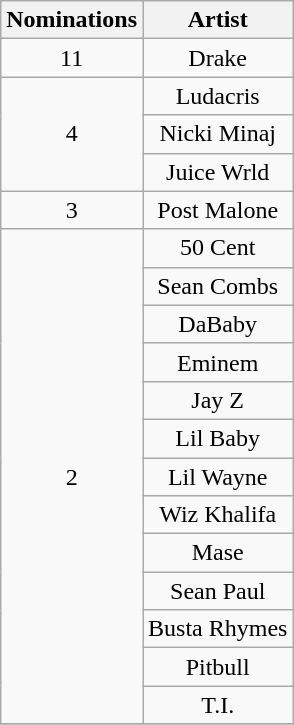<table class="wikitable" style="text-align:center;">
<tr>
<th scope="col" width="55">Nominations</th>
<th scope="col" align="center">Artist</th>
</tr>
<tr>
<td rowspan=1 style="text-align:center">11</td>
<td>Drake</td>
</tr>
<tr>
<td rowspan=3 style="text-align:center">4</td>
<td>Ludacris</td>
</tr>
<tr>
<td>Nicki Minaj</td>
</tr>
<tr>
<td>Juice Wrld</td>
</tr>
<tr>
<td rowspan="1" style="text-align:center">3</td>
<td>Post Malone</td>
</tr>
<tr>
<td rowspan="13" style="text-align:center">2</td>
<td>50 Cent</td>
</tr>
<tr>
<td>Sean Combs</td>
</tr>
<tr>
<td>DaBaby</td>
</tr>
<tr>
<td>Eminem</td>
</tr>
<tr>
<td>Jay Z</td>
</tr>
<tr>
<td>Lil Baby</td>
</tr>
<tr>
<td>Lil Wayne</td>
</tr>
<tr>
<td>Wiz Khalifa</td>
</tr>
<tr>
<td>Mase</td>
</tr>
<tr>
<td>Sean Paul</td>
</tr>
<tr>
<td>Busta Rhymes</td>
</tr>
<tr>
<td>Pitbull</td>
</tr>
<tr>
<td>T.I.</td>
</tr>
<tr>
</tr>
</table>
